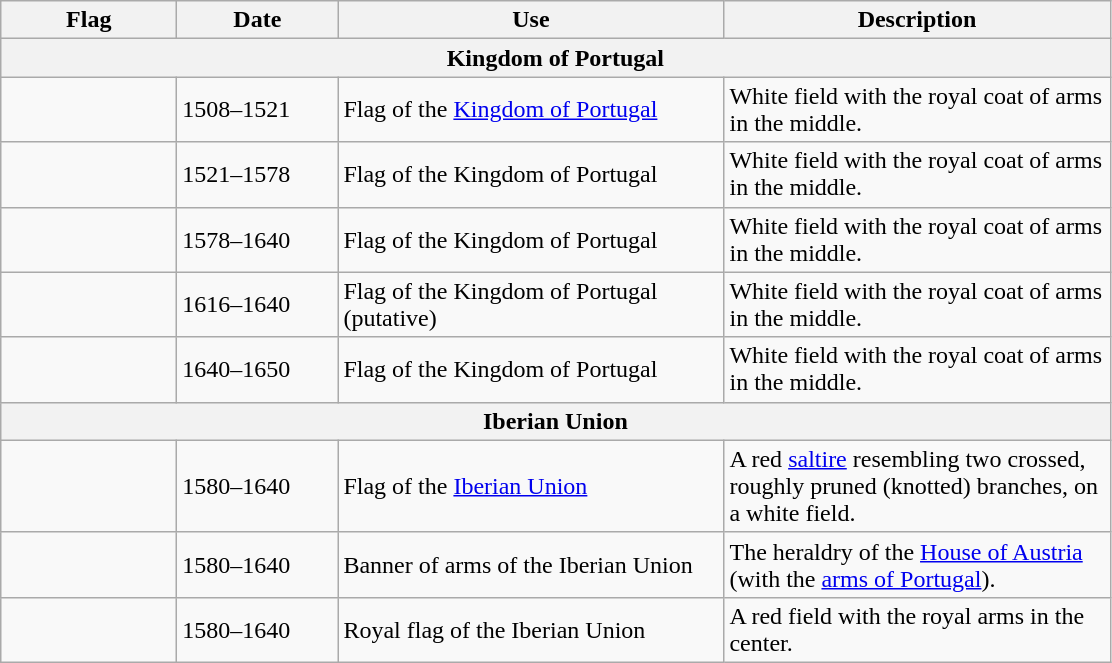<table class="wikitable">
<tr>
<th style="width:110px;">Flag</th>
<th style="width:100px;">Date</th>
<th style="width:250px;">Use</th>
<th style="width:250px;">Description</th>
</tr>
<tr>
<th colspan="4">Kingdom of Portugal</th>
</tr>
<tr>
<td></td>
<td>1508–1521</td>
<td>Flag of the <a href='#'>Kingdom of Portugal</a></td>
<td>White field with the royal coat of arms in the middle.</td>
</tr>
<tr>
<td></td>
<td>1521–1578</td>
<td>Flag of the Kingdom of Portugal</td>
<td>White field with the royal coat of arms in the middle.</td>
</tr>
<tr>
<td></td>
<td>1578–1640</td>
<td>Flag of the Kingdom of Portugal</td>
<td>White field with the royal coat of arms in the middle.</td>
</tr>
<tr>
<td></td>
<td>1616–1640</td>
<td>Flag of the Kingdom of Portugal (putative)</td>
<td>White field with the royal coat of arms in the middle.</td>
</tr>
<tr>
<td></td>
<td>1640–1650</td>
<td>Flag of the Kingdom of Portugal</td>
<td>White field with the royal coat of arms in the middle.</td>
</tr>
<tr>
<th colspan="4">Iberian Union</th>
</tr>
<tr>
<td></td>
<td>1580–1640</td>
<td>Flag of the <a href='#'>Iberian Union</a></td>
<td>A red <a href='#'>saltire</a> resembling two crossed, roughly pruned (knotted) branches, on a white field.</td>
</tr>
<tr>
<td></td>
<td>1580–1640</td>
<td>Banner of arms of the Iberian Union</td>
<td>The heraldry of the <a href='#'>House of Austria</a> (with the <a href='#'>arms of Portugal</a>).</td>
</tr>
<tr>
<td></td>
<td>1580–1640</td>
<td>Royal flag of the Iberian Union</td>
<td>A red field with the royal arms in the center.</td>
</tr>
</table>
